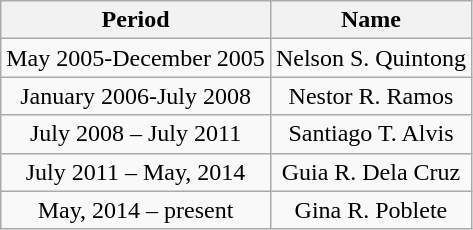<table class="wikitable sortable">
<tr>
<th>Period</th>
<th>Name</th>
</tr>
<tr>
<td align=center>May 2005-December 2005</td>
<td align=center>Nelson S. Quintong</td>
</tr>
<tr>
<td align=center>January 2006-July 2008</td>
<td align=center>Nestor R. Ramos</td>
</tr>
<tr>
<td align=center>July 2008 – July 2011</td>
<td align=center>Santiago T. Alvis</td>
</tr>
<tr>
<td align=center>July 2011 – May, 2014</td>
<td align=center>Guia R. Dela Cruz</td>
</tr>
<tr>
<td align=center>May, 2014 – present</td>
<td align=center>Gina R. Poblete</td>
</tr>
</table>
